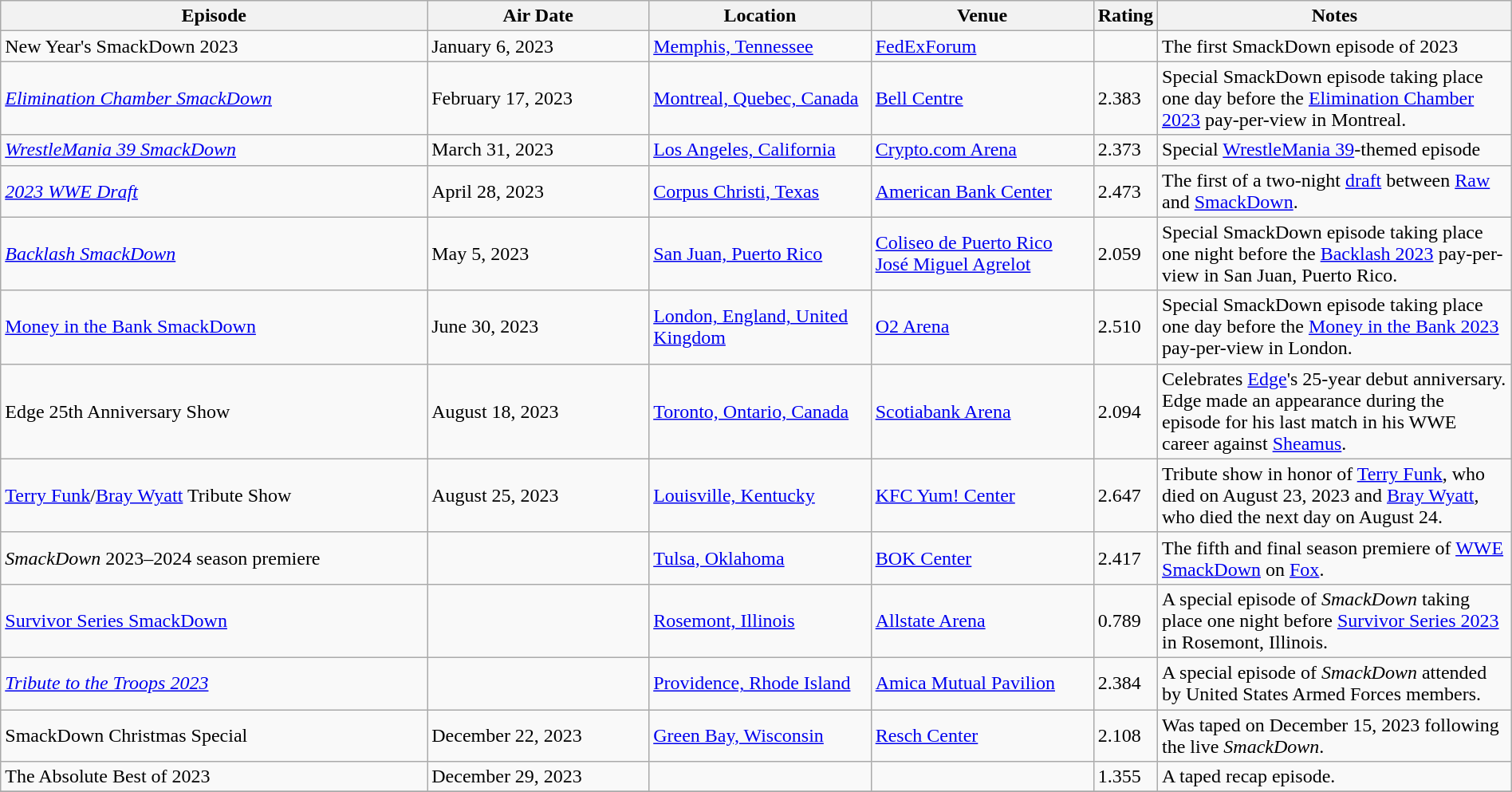<table class="wikitable plainrowheaders sortable" style="width:100%;">
<tr>
<th style="width:29%;">Episode</th>
<th style="width:15%;">Air Date</th>
<th style="width:15%;">Location</th>
<th style="width:15%;">Venue</th>
<th style="width:2%;">Rating</th>
<th style="width:99%;">Notes</th>
</tr>
<tr>
<td>New Year's SmackDown 2023</td>
<td>January 6, 2023</td>
<td><a href='#'>Memphis, Tennessee</a></td>
<td><a href='#'>FedExForum</a></td>
<td></td>
<td>The first SmackDown episode of 2023</td>
</tr>
<tr>
<td><em><a href='#'>Elimination Chamber SmackDown</a></em></td>
<td>February 17, 2023</td>
<td><a href='#'>Montreal, Quebec, Canada</a></td>
<td><a href='#'>Bell Centre</a></td>
<td>2.383</td>
<td>Special SmackDown episode taking place one day before the <a href='#'>Elimination Chamber 2023</a> pay-per-view in Montreal.</td>
</tr>
<tr>
<td><em><a href='#'>WrestleMania 39 SmackDown</a></em></td>
<td>March 31, 2023</td>
<td><a href='#'>Los Angeles, California</a></td>
<td><a href='#'>Crypto.com Arena</a></td>
<td>2.373</td>
<td>Special <a href='#'>WrestleMania 39</a>-themed episode</td>
</tr>
<tr>
<td><em><a href='#'>2023 WWE Draft</a></em></td>
<td>April 28, 2023</td>
<td><a href='#'>Corpus Christi, Texas</a></td>
<td><a href='#'>American Bank Center</a></td>
<td>2.473</td>
<td>The first of a two-night <a href='#'>draft</a> between <a href='#'>Raw</a> and <a href='#'>SmackDown</a>.</td>
</tr>
<tr>
<td><em><a href='#'>Backlash SmackDown</a></em></td>
<td>May 5, 2023</td>
<td><a href='#'>San Juan, Puerto Rico</a></td>
<td><a href='#'>Coliseo de Puerto Rico José Miguel Agrelot</a></td>
<td>2.059</td>
<td>Special SmackDown episode taking place one night before the <a href='#'>Backlash 2023</a> pay-per-view in San Juan, Puerto Rico.</td>
</tr>
<tr>
<td><a href='#'>Money in the Bank SmackDown</a></td>
<td>June 30, 2023</td>
<td><a href='#'>London, England, United Kingdom</a></td>
<td><a href='#'>O2 Arena</a></td>
<td>2.510</td>
<td>Special SmackDown episode taking place one day before the <a href='#'>Money in the Bank 2023</a> pay-per-view in London.</td>
</tr>
<tr>
<td>Edge 25th Anniversary Show</td>
<td>August 18, 2023</td>
<td><a href='#'>Toronto, Ontario, Canada</a></td>
<td><a href='#'>Scotiabank Arena</a></td>
<td>2.094</td>
<td>Celebrates <a href='#'>Edge</a>'s 25-year debut anniversary. Edge made an appearance during the episode for his last match in his WWE career against <a href='#'>Sheamus</a>.</td>
</tr>
<tr>
<td><a href='#'>Terry Funk</a>/<a href='#'>Bray Wyatt</a> Tribute Show</td>
<td>August 25, 2023</td>
<td><a href='#'>Louisville, Kentucky</a></td>
<td><a href='#'>KFC Yum! Center</a></td>
<td>2.647</td>
<td>Tribute show in honor of <a href='#'>Terry Funk</a>, who died on August 23, 2023 and <a href='#'>Bray Wyatt</a>, who died the next day on August 24.</td>
</tr>
<tr>
<td><em>SmackDown</em> 2023–2024 season premiere</td>
<td></td>
<td><a href='#'>Tulsa, Oklahoma</a></td>
<td><a href='#'>BOK Center</a></td>
<td>2.417</td>
<td>The fifth and final season premiere of <a href='#'>WWE SmackDown</a> on <a href='#'>Fox</a>.</td>
</tr>
<tr>
<td><a href='#'>Survivor Series SmackDown</a></td>
<td></td>
<td><a href='#'>Rosemont, Illinois</a></td>
<td><a href='#'>Allstate Arena</a></td>
<td>0.789</td>
<td>A special episode of <em>SmackDown</em> taking place one night before <a href='#'>Survivor Series 2023</a> in Rosemont, Illinois.</td>
</tr>
<tr>
<td><em><a href='#'>Tribute to the Troops 2023</a></em></td>
<td></td>
<td><a href='#'>Providence, Rhode Island</a></td>
<td><a href='#'>Amica Mutual Pavilion</a></td>
<td>2.384</td>
<td>A special episode of <em>SmackDown</em> attended by United States Armed Forces members.</td>
</tr>
<tr>
<td>SmackDown Christmas Special</td>
<td>December 22, 2023</td>
<td><a href='#'>Green Bay, Wisconsin</a></td>
<td><a href='#'>Resch Center</a></td>
<td>2.108</td>
<td>Was taped on December 15, 2023 following the live <em>SmackDown</em>.</td>
</tr>
<tr>
<td>The Absolute Best of 2023</td>
<td>December 29, 2023</td>
<td></td>
<td></td>
<td>1.355</td>
<td>A taped recap episode.</td>
</tr>
<tr>
</tr>
</table>
